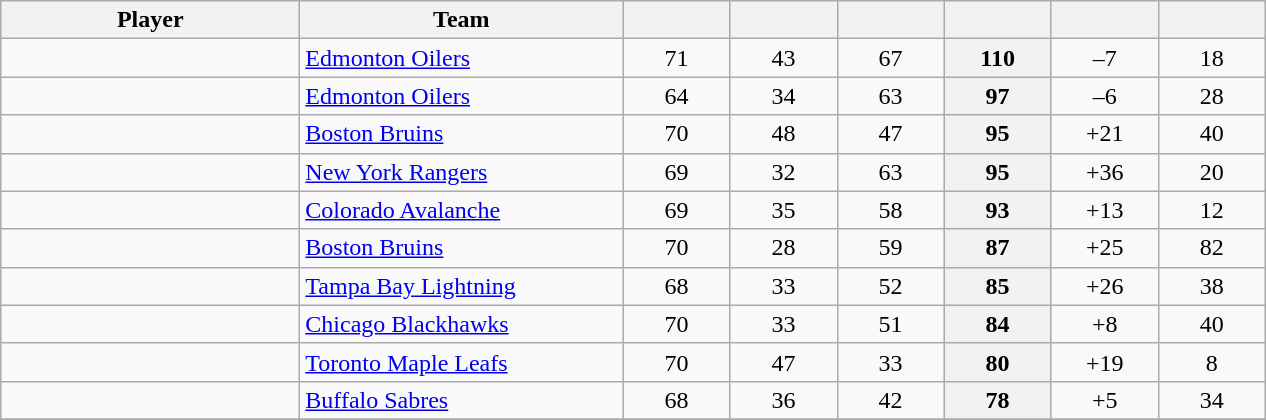<table class="wikitable sortable" style="text-align: center">
<tr>
<th style="width: 12em;">Player</th>
<th style="width: 13em;">Team</th>
<th style="width: 4em;"></th>
<th style="width: 4em;"></th>
<th style="width: 4em;"></th>
<th style="width: 4em;"></th>
<th data-sort-type="number" style="width: 4em;"></th>
<th style="width: 4em;"></th>
</tr>
<tr>
<td style="text-align:left;"></td>
<td style="text-align:left;"><a href='#'>Edmonton Oilers</a></td>
<td>71</td>
<td>43</td>
<td>67</td>
<th>110</th>
<td>–7</td>
<td>18</td>
</tr>
<tr>
<td style="text-align:left;"></td>
<td style="text-align:left;"><a href='#'>Edmonton Oilers</a></td>
<td>64</td>
<td>34</td>
<td>63</td>
<th>97</th>
<td>–6</td>
<td>28</td>
</tr>
<tr>
<td style="text-align:left;"></td>
<td style="text-align:left;"><a href='#'>Boston Bruins</a></td>
<td>70</td>
<td>48</td>
<td>47</td>
<th>95</th>
<td>+21</td>
<td>40</td>
</tr>
<tr>
<td style="text-align:left;"></td>
<td style="text-align:left;"><a href='#'>New York Rangers</a></td>
<td>69</td>
<td>32</td>
<td>63</td>
<th>95</th>
<td>+36</td>
<td>20</td>
</tr>
<tr>
<td style="text-align:left;"></td>
<td style="text-align:left;"><a href='#'>Colorado Avalanche</a></td>
<td>69</td>
<td>35</td>
<td>58</td>
<th>93</th>
<td>+13</td>
<td>12</td>
</tr>
<tr>
<td style="text-align:left;"></td>
<td style="text-align:left;"><a href='#'>Boston Bruins</a></td>
<td>70</td>
<td>28</td>
<td>59</td>
<th>87</th>
<td>+25</td>
<td>82</td>
</tr>
<tr>
<td style="text-align:left;"></td>
<td style="text-align:left;"><a href='#'>Tampa Bay Lightning</a></td>
<td>68</td>
<td>33</td>
<td>52</td>
<th>85</th>
<td>+26</td>
<td>38</td>
</tr>
<tr>
<td style="text-align:left;"></td>
<td style="text-align:left;"><a href='#'>Chicago Blackhawks</a></td>
<td>70</td>
<td>33</td>
<td>51</td>
<th>84</th>
<td>+8</td>
<td>40</td>
</tr>
<tr>
<td style="text-align:left;"></td>
<td style="text-align:left;"><a href='#'>Toronto Maple Leafs</a></td>
<td>70</td>
<td>47</td>
<td>33</td>
<th>80</th>
<td>+19</td>
<td>8</td>
</tr>
<tr>
<td style="text-align:left;"></td>
<td style="text-align:left;"><a href='#'>Buffalo Sabres</a></td>
<td>68</td>
<td>36</td>
<td>42</td>
<th>78</th>
<td>+5</td>
<td>34</td>
</tr>
<tr>
</tr>
</table>
